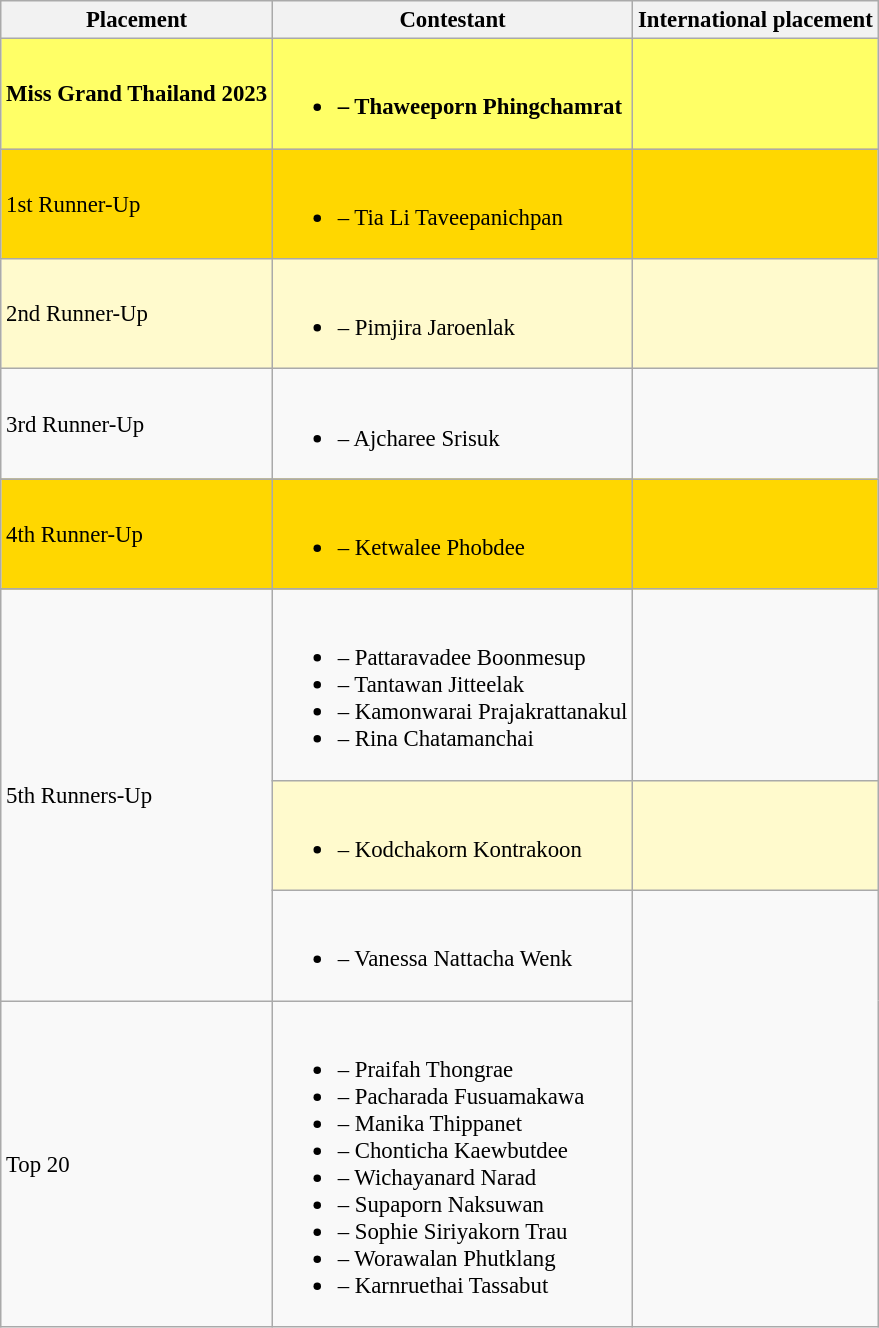<table class="wikitable sortable" style="font-size: 95%;">
<tr>
<th>Placement</th>
<th>Contestant</th>
<th>International placement</th>
</tr>
<tr style="background-color:#FFFF66; : bold">
<td><strong>Miss Grand Thailand 2023</strong></td>
<td><br><ul><li><strong> – Thaweeporn Phingchamrat</strong></li></ul></td>
<td></td>
</tr>
<tr style="background-color:gold;">
<td>1st Runner-Up</td>
<td><br><ul><li> – Tia Li Taveepanichpan</li></ul></td>
<td></td>
</tr>
<tr style="background-color:#FFFACD;">
<td>2nd Runner-Up</td>
<td><br><ul><li> – Pimjira Jaroenlak</li></ul></td>
<td></td>
</tr>
<tr>
<td>3rd Runner-Up</td>
<td><br><ul><li> – Ajcharee Srisuk</li></ul></td>
</tr>
<tr>
</tr>
<tr style="background-color:gold;">
<td>4th Runner-Up</td>
<td><br><ul><li> – Ketwalee Phobdee</li></ul></td>
<td></td>
</tr>
<tr style="background-color:gold; : bold">
</tr>
<tr>
<td rowspan="3">5th Runners-Up</td>
<td><br><ul><li> – Pattaravadee Boonmesup</li><li> – Tantawan Jitteelak</li><li> – Kamonwarai Prajakrattanakul</li><li> – Rina Chatamanchai</li></ul></td>
</tr>
<tr style="background-color:#FFFACD;">
<td><br><ul><li> – Kodchakorn Kontrakoon</li></ul></td>
<td></td>
</tr>
<tr>
<td><br><ul><li> – Vanessa Nattacha Wenk</li></ul></td>
</tr>
<tr>
<td>Top 20</td>
<td><br><ul><li> – Praifah Thongrae</li><li> – Pacharada Fusuamakawa</li><li> – Manika Thippanet</li><li> – Chonticha Kaewbutdee</li><li> – Wichayanard Narad</li><li> – Supaporn Naksuwan</li><li> – Sophie Siriyakorn Trau</li><li> – Worawalan Phutklang</li><li> – Karnruethai Tassabut</li></ul></td>
</tr>
</table>
